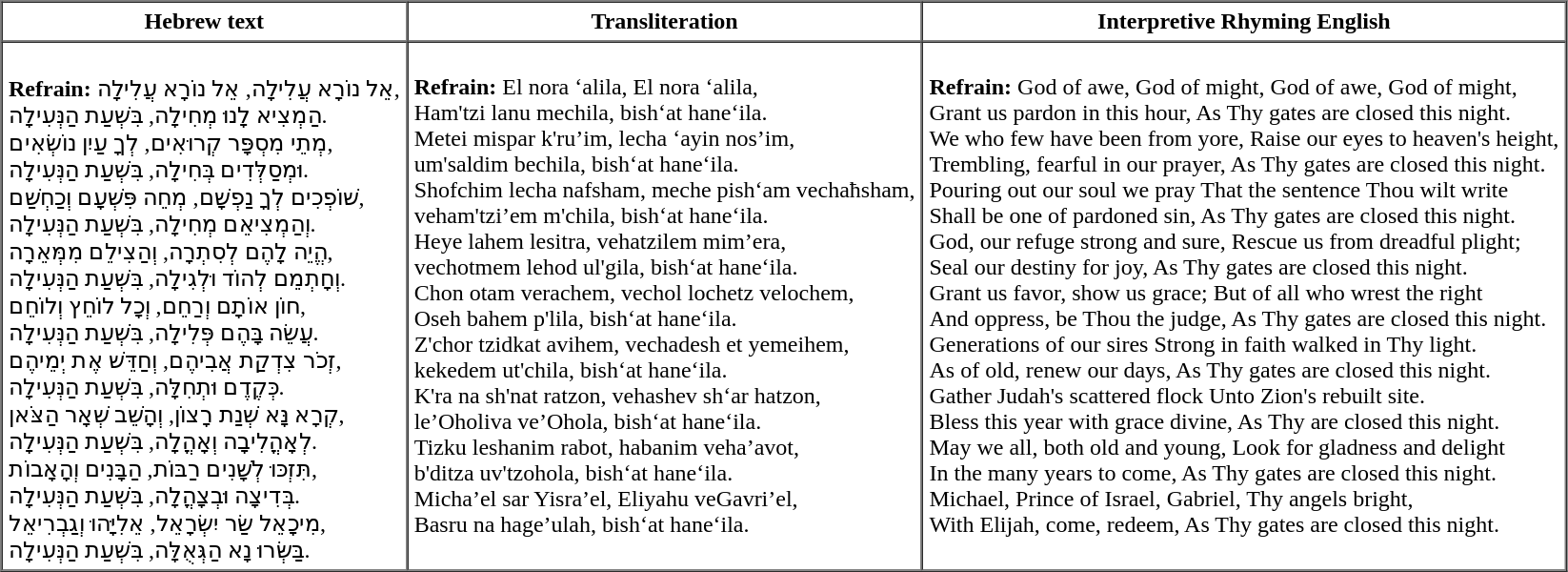<table border="1" cellspacing="0" cellpadding=4>
<tr>
<th>Hebrew text</th>
<th>Transliteration</th>
<th>Interpretive Rhyming English</th>
</tr>
<tr style="vertical-align:top; white-space:nowrap;">
<td><br><strong>Refrain:</strong>
אֵל נוֹרָא עֲלִילָה, אֵל נוֹרָא עֲלִילָה,<br>
הַמְצִיא לָנוּ מְחִילָה, בִּשְׁעַת הַנְּעִילָה.<br>מְתֵי מִסְפָּר קְרוּאִים, לְךָ עַיִן נוֹשְׂאִים,<br>
וּמְסַלְּדִים בְּחִילָה, בִּשְׁעַת הַנְּעִילָה.<br>שׁוֹפְכִים לְךָ נַפְשָׁם, מְחֵה פִּשְׁעָם וְכַחְשַׁם,<br>
וְהַמְצִיאֵם מְחִילָה, בִּשְׁעַת הַנְּעִילָה.<br>הֱיֵה לָהֶם לְסִתְרָה, וְהַצִילֵם מִמְּאֵרָה,<br>
וְחָתְמֵם לְהוֹד וּלְגִילָה, בִּשְׁעַת הַנְּעִילָה.<br>חוֹן אוֹתָם וְרַחֵם, וְכָל לוֹחֵץ וְלוֹחֵם,<br>
עֲשֵׂה בָּהֶם פְּלִילָה, בִּשְׁעַת הַנְּעִילָה.<br>זְכֹר צִדְקַת אֲבִיהֶם, וְחַדֵּשׁ אֶת יְמֵיהֶם,<br>
כְּקֶדֶם וּתְחִלָּה, בִּשְׁעַת הַנְּעִילָה.<br>קְרָא נָּא שְׁנַת רָצוֹן, וְהָשֵׁב שְׁאָר הַצֹּאן,<br>
לְאָהֳלִיבָה וְאָהֳלָה, בִּשְׁעַת הַנְּעִילָה.<br>תִּזְכּוּ לְשָׁנִים רַבּוֹת, הַבָּנִים וְהָאָבוֹת,<br>
בְּדִיצָה וּבְצָהֳלָה, בִּשְׁעַת הַנְּעִילָה.<br>מִיכָאֵל שַׂר יִשְׂרָאֵל, אֵלִיָּהוּ וְגַבְרִיאֵל,<br>
בַּשְּׂרוּ נָא הַגְּאֻלָּה, בִּשְׁעַת הַנְּעִילָה.</td>
<td><br><strong>Refrain:</strong>
El nora ‘alila, El nora ‘alila,<br>
Ham'tzi lanu mechila, bish‘at hane‘ila.<br>Metei mispar k'ru’im, lecha ‘ayin nos’im,<br>
um'saldim bechila, bish‘at hane‘ila.<br>Shofchim lecha nafsham, meche pish‘am vechaħsham,<br>
veham'tzi’em m'chila, bish‘at hane‘ila.<br>Heye lahem lesitra, vehatzilem mim’era,<br>
vechotmem lehod ul'gila, bish‘at hane‘ila.<br>Chon otam verachem, vechol lochetz velochem,<br>
Oseh bahem p'lila, bish‘at hane‘ila.<br>Z'chor tzidkat avihem, vechadesh et yemeihem,<br>
kekedem ut'chila, bish‘at hane‘ila.<br>K'ra na sh'nat ratzon, vehashev sh‘ar hatzon,<br>
le’Oholiva ve’Ohola, bish‘at hane‘ila.<br>Tizku leshanim rabot, habanim veha’avot,<br>
b'ditza uv'tzohola, bish‘at hane‘ila.<br>Micha’el sar Yisra’el, Eliyahu veGavri’el,<br>
Basru na hage’ulah, bish‘at hane‘ila.</td>
<td><br><strong>Refrain:</strong>
God of awe, God of might, God of awe, God of might,<br>
Grant us pardon in this hour, As Thy gates are closed this night.<br>We who few have been from yore, Raise our eyes to heaven's height,<br>
Trembling, fearful in our prayer, As Thy gates are closed this night.<br>Pouring out our soul we pray That the sentence Thou wilt write<br>
Shall be one of pardoned sin, As Thy gates are closed this night.<br>God, our refuge strong and sure, Rescue us from dreadful plight;<br>
Seal our destiny for joy, As Thy gates are closed this night.<br>Grant us favor, show us grace; But of all who wrest the right<br>
And oppress, be Thou the judge, As Thy gates are closed this night.<br>Generations of our sires Strong in faith walked in Thy light.<br>
As of old, renew our days, As Thy gates are closed this night.<br>Gather Judah's scattered flock Unto Zion's rebuilt site.<br>
Bless this year with grace divine, As Thy are closed this night.<br>May we all, both old and young, Look for gladness and delight<br>
In the many years to come, As Thy gates are closed this night.<br>Michael, Prince of Israel, Gabriel, Thy angels bright,<br>
With Elijah, come, redeem, As Thy gates are closed this night.</td>
</tr>
</table>
